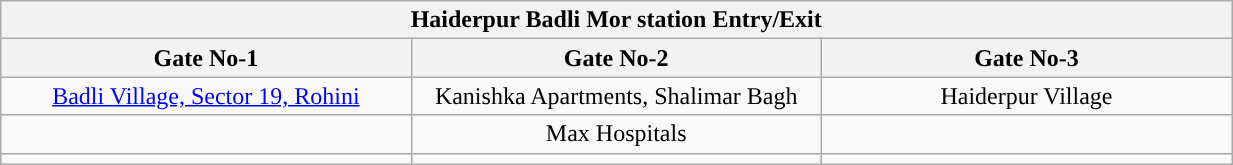<table class="wikitable" style="text-align: center;" width="65%">
<tr>
<th colspan="5" style="background:#"><span>Haiderpur Badli Mor station Entry/Exit</span></th>
</tr>
<tr>
<th style="width:15%;">Gate No-1</th>
<th style="width:15%;">Gate No-2 </th>
<th style="width:15%;">Gate No-3</th>
</tr>
<tr>
<td><a href='#'>Badli Village, Sector 19, Rohini</a></td>
<td>Kanishka Apartments, Shalimar Bagh</td>
<td>Haiderpur Village</td>
</tr>
<tr>
<td></td>
<td>Max Hospitals</td>
<td></td>
</tr>
<tr>
<td></td>
<td></td>
<td></td>
</tr>
</table>
